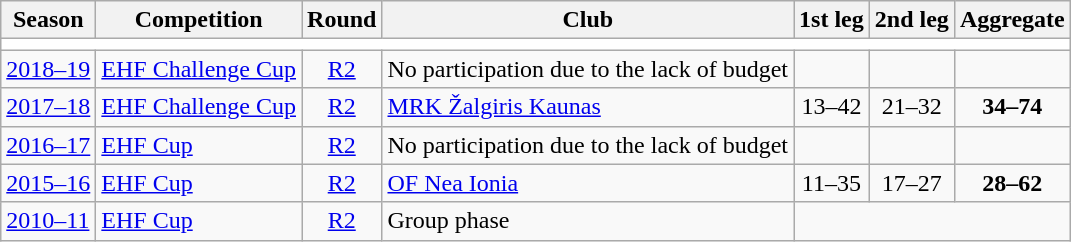<table class="wikitable">
<tr>
<th>Season</th>
<th>Competition</th>
<th>Round</th>
<th>Club</th>
<th>1st leg</th>
<th>2nd leg</th>
<th>Aggregate</th>
</tr>
<tr>
<td colspan="7" bgcolor=white></td>
</tr>
<tr>
<td><a href='#'>2018–19</a></td>
<td><a href='#'>EHF Challenge Cup</a></td>
<td style="text-align:center;"><a href='#'>R2</a></td>
<td>No participation due to the lack of budget</td>
<td></td>
<td></td>
<td></td>
</tr>
<tr>
<td><a href='#'>2017–18</a></td>
<td><a href='#'>EHF Challenge Cup</a></td>
<td style="text-align:center;"><a href='#'>R2</a></td>
<td> <a href='#'>MRK Žalgiris Kaunas</a></td>
<td style="text-align:center;">13–42</td>
<td style="text-align:center;">21–32</td>
<td style="text-align:center;"><strong>34–74</strong></td>
</tr>
<tr>
<td><a href='#'>2016–17</a></td>
<td><a href='#'>EHF Cup</a></td>
<td style="text-align:center;"><a href='#'>R2</a></td>
<td>No participation due to the lack of budget</td>
<td></td>
<td></td>
<td></td>
</tr>
<tr>
<td><a href='#'>2015–16</a></td>
<td><a href='#'>EHF Cup</a></td>
<td style="text-align:center;"><a href='#'>R2</a></td>
<td> <a href='#'>OF Nea Ionia</a></td>
<td style="text-align:center;">11–35</td>
<td style="text-align:center;">17–27</td>
<td style="text-align:center;"><strong>28–62</strong></td>
</tr>
<tr>
<td><a href='#'>2010–11</a></td>
<td><a href='#'>EHF Cup</a></td>
<td style="text-align:center;"><a href='#'>R2</a></td>
<td>Group phase</td>
</tr>
</table>
